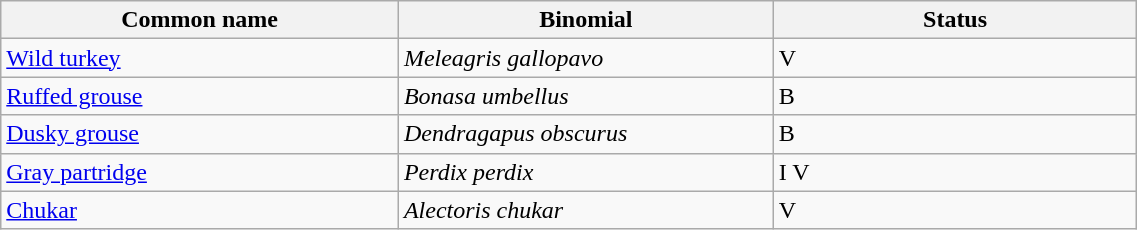<table width=60% class="wikitable">
<tr>
<th width=35%>Common name</th>
<th width=33%>Binomial</th>
<th width=32%>Status</th>
</tr>
<tr>
<td><a href='#'>Wild turkey</a></td>
<td><em>Meleagris gallopavo</em></td>
<td>V</td>
</tr>
<tr>
<td><a href='#'>Ruffed grouse</a></td>
<td><em>Bonasa umbellus</em></td>
<td>B</td>
</tr>
<tr>
<td><a href='#'>Dusky grouse</a></td>
<td><em>Dendragapus obscurus</em></td>
<td>B</td>
</tr>
<tr>
<td><a href='#'>Gray partridge</a></td>
<td><em>Perdix perdix</em></td>
<td>I V</td>
</tr>
<tr>
<td><a href='#'>Chukar</a></td>
<td><em>Alectoris chukar</em></td>
<td>V</td>
</tr>
</table>
